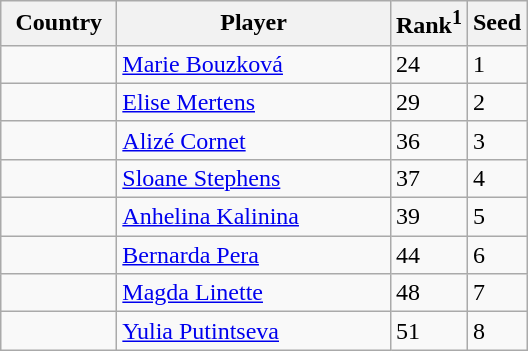<table class="sortable wikitable">
<tr>
<th width="70">Country</th>
<th width="175">Player</th>
<th>Rank<sup>1</sup></th>
<th>Seed</th>
</tr>
<tr>
<td></td>
<td><a href='#'>Marie Bouzková</a></td>
<td>24</td>
<td>1</td>
</tr>
<tr>
<td></td>
<td><a href='#'>Elise Mertens</a></td>
<td>29</td>
<td>2</td>
</tr>
<tr>
<td></td>
<td><a href='#'>Alizé Cornet</a></td>
<td>36</td>
<td>3</td>
</tr>
<tr>
<td></td>
<td><a href='#'>Sloane Stephens</a></td>
<td>37</td>
<td>4</td>
</tr>
<tr>
<td></td>
<td><a href='#'>Anhelina Kalinina</a></td>
<td>39</td>
<td>5</td>
</tr>
<tr>
<td></td>
<td><a href='#'>Bernarda Pera</a></td>
<td>44</td>
<td>6</td>
</tr>
<tr>
<td></td>
<td><a href='#'>Magda Linette</a></td>
<td>48</td>
<td>7</td>
</tr>
<tr>
<td></td>
<td><a href='#'>Yulia Putintseva</a></td>
<td>51</td>
<td>8</td>
</tr>
</table>
